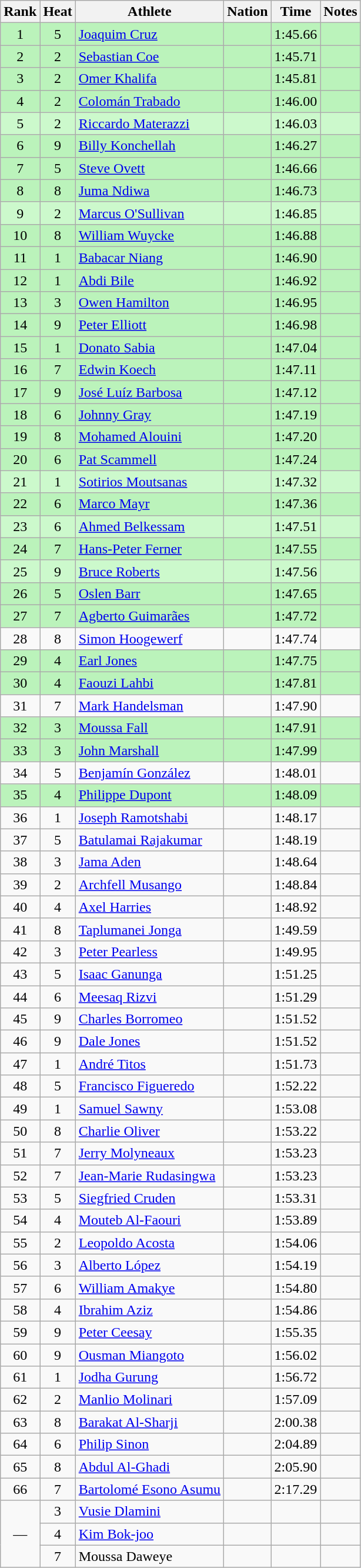<table class="wikitable sortable" style="text-align:center">
<tr>
<th>Rank</th>
<th>Heat</th>
<th>Athlete</th>
<th>Nation</th>
<th>Time</th>
<th>Notes</th>
</tr>
<tr bgcolor=bbf3bb>
<td>1</td>
<td>5</td>
<td align="left"><a href='#'>Joaquim Cruz</a></td>
<td align=left></td>
<td>1:45.66</td>
<td></td>
</tr>
<tr bgcolor=bbf3bb>
<td>2</td>
<td>2</td>
<td align="left"><a href='#'>Sebastian Coe</a></td>
<td align=left></td>
<td>1:45.71</td>
<td></td>
</tr>
<tr bgcolor=bbf3bb>
<td>3</td>
<td>2</td>
<td align="left"><a href='#'>Omer Khalifa</a></td>
<td align=left></td>
<td>1:45.81</td>
<td></td>
</tr>
<tr bgcolor=bbf3bb>
<td>4</td>
<td>2</td>
<td align="left"><a href='#'>Colomán Trabado</a></td>
<td align=left></td>
<td>1:46.00</td>
<td></td>
</tr>
<tr bgcolor=ccf9cc>
<td>5</td>
<td>2</td>
<td align="left"><a href='#'>Riccardo Materazzi</a></td>
<td align=left></td>
<td>1:46.03</td>
<td></td>
</tr>
<tr bgcolor=bbf3bb>
<td>6</td>
<td>9</td>
<td align="left"><a href='#'>Billy Konchellah</a></td>
<td align=left></td>
<td>1:46.27</td>
<td></td>
</tr>
<tr bgcolor=bbf3bb>
<td>7</td>
<td>5</td>
<td align="left"><a href='#'>Steve Ovett</a></td>
<td align=left></td>
<td>1:46.66</td>
<td></td>
</tr>
<tr bgcolor=bbf3bb>
<td>8</td>
<td>8</td>
<td align="left"><a href='#'>Juma Ndiwa</a></td>
<td align=left></td>
<td>1:46.73</td>
<td></td>
</tr>
<tr bgcolor=ccf9cc>
<td>9</td>
<td>2</td>
<td align="left"><a href='#'>Marcus O'Sullivan</a></td>
<td align=left></td>
<td>1:46.85</td>
<td></td>
</tr>
<tr bgcolor=bbf3bb>
<td>10</td>
<td>8</td>
<td align="left"><a href='#'>William Wuycke</a></td>
<td align=left></td>
<td>1:46.88</td>
<td></td>
</tr>
<tr bgcolor=bbf3bb>
<td>11</td>
<td>1</td>
<td align="left"><a href='#'>Babacar Niang</a></td>
<td align=left></td>
<td>1:46.90</td>
<td></td>
</tr>
<tr bgcolor=bbf3bb>
<td>12</td>
<td>1</td>
<td align="left"><a href='#'>Abdi Bile</a></td>
<td align=left></td>
<td>1:46.92</td>
<td></td>
</tr>
<tr bgcolor=bbf3bb>
<td>13</td>
<td>3</td>
<td align="left"><a href='#'>Owen Hamilton</a></td>
<td align=left></td>
<td>1:46.95</td>
<td></td>
</tr>
<tr bgcolor=bbf3bb>
<td>14</td>
<td>9</td>
<td align="left"><a href='#'>Peter Elliott</a></td>
<td align=left></td>
<td>1:46.98</td>
<td></td>
</tr>
<tr bgcolor=bbf3bb>
<td>15</td>
<td>1</td>
<td align="left"><a href='#'>Donato Sabia</a></td>
<td align=left></td>
<td>1:47.04</td>
<td></td>
</tr>
<tr bgcolor=bbf3bb>
<td>16</td>
<td>7</td>
<td align="left"><a href='#'>Edwin Koech</a></td>
<td align=left></td>
<td>1:47.11</td>
<td></td>
</tr>
<tr bgcolor=bbf3bb>
<td>17</td>
<td>9</td>
<td align="left"><a href='#'>José Luíz Barbosa</a></td>
<td align=left></td>
<td>1:47.12</td>
<td></td>
</tr>
<tr bgcolor=bbf3bb>
<td>18</td>
<td>6</td>
<td align="left"><a href='#'>Johnny Gray</a></td>
<td align=left></td>
<td>1:47.19</td>
<td></td>
</tr>
<tr bgcolor=bbf3bb>
<td>19</td>
<td>8</td>
<td align="left"><a href='#'>Mohamed Alouini</a></td>
<td align=left></td>
<td>1:47.20</td>
<td></td>
</tr>
<tr bgcolor=bbf3bb>
<td>20</td>
<td>6</td>
<td align="left"><a href='#'>Pat Scammell</a></td>
<td align=left></td>
<td>1:47.24</td>
<td></td>
</tr>
<tr bgcolor=ccf9cc>
<td>21</td>
<td>1</td>
<td align="left"><a href='#'>Sotirios Moutsanas</a></td>
<td align=left></td>
<td>1:47.32</td>
<td></td>
</tr>
<tr bgcolor=bbf3bb>
<td>22</td>
<td>6</td>
<td align="left"><a href='#'>Marco Mayr</a></td>
<td align=left></td>
<td>1:47.36</td>
<td></td>
</tr>
<tr bgcolor=ccf9cc>
<td>23</td>
<td>6</td>
<td align="left"><a href='#'>Ahmed Belkessam</a></td>
<td align=left></td>
<td>1:47.51</td>
<td></td>
</tr>
<tr bgcolor=bbf3bb>
<td>24</td>
<td>7</td>
<td align="left"><a href='#'>Hans-Peter Ferner</a></td>
<td align=left></td>
<td>1:47.55</td>
<td></td>
</tr>
<tr bgcolor=ccf9cc>
<td>25</td>
<td>9</td>
<td align="left"><a href='#'>Bruce Roberts</a></td>
<td align=left></td>
<td>1:47.56</td>
<td></td>
</tr>
<tr bgcolor=bbf3bb>
<td>26</td>
<td>5</td>
<td align="left"><a href='#'>Oslen Barr</a></td>
<td align=left></td>
<td>1:47.65</td>
<td></td>
</tr>
<tr bgcolor=bbf3bb>
<td>27</td>
<td>7</td>
<td align="left"><a href='#'>Agberto Guimarães</a></td>
<td align=left></td>
<td>1:47.72</td>
<td></td>
</tr>
<tr>
<td>28</td>
<td>8</td>
<td align="left"><a href='#'>Simon Hoogewerf</a></td>
<td align=left></td>
<td>1:47.74</td>
<td></td>
</tr>
<tr bgcolor=bbf3bb>
<td>29</td>
<td>4</td>
<td align="left"><a href='#'>Earl Jones</a></td>
<td align=left></td>
<td>1:47.75</td>
<td></td>
</tr>
<tr bgcolor=bbf3bb>
<td>30</td>
<td>4</td>
<td align="left"><a href='#'>Faouzi Lahbi</a></td>
<td align=left></td>
<td>1:47.81</td>
<td></td>
</tr>
<tr>
<td>31</td>
<td>7</td>
<td align="left"><a href='#'>Mark Handelsman</a></td>
<td align=left></td>
<td>1:47.90</td>
<td></td>
</tr>
<tr bgcolor=bbf3bb>
<td>32</td>
<td>3</td>
<td align="left"><a href='#'>Moussa Fall</a></td>
<td align=left></td>
<td>1:47.91</td>
<td></td>
</tr>
<tr bgcolor=bbf3bb>
<td>33</td>
<td>3</td>
<td align="left"><a href='#'>John Marshall</a></td>
<td align=left></td>
<td>1:47.99</td>
<td></td>
</tr>
<tr>
<td>34</td>
<td>5</td>
<td align="left"><a href='#'>Benjamín González</a></td>
<td align=left></td>
<td>1:48.01</td>
<td></td>
</tr>
<tr bgcolor=bbf3bb>
<td>35</td>
<td>4</td>
<td align="left"><a href='#'>Philippe Dupont</a></td>
<td align=left></td>
<td>1:48.09</td>
<td></td>
</tr>
<tr>
<td>36</td>
<td>1</td>
<td align="left"><a href='#'>Joseph Ramotshabi</a></td>
<td align=left></td>
<td>1:48.17</td>
<td></td>
</tr>
<tr>
<td>37</td>
<td>5</td>
<td align="left"><a href='#'>Batulamai Rajakumar</a></td>
<td align=left></td>
<td>1:48.19</td>
<td></td>
</tr>
<tr>
<td>38</td>
<td>3</td>
<td align="left"><a href='#'>Jama Aden</a></td>
<td align=left></td>
<td>1:48.64</td>
<td></td>
</tr>
<tr>
<td>39</td>
<td>2</td>
<td align="left"><a href='#'>Archfell Musango</a></td>
<td align=left></td>
<td>1:48.84</td>
<td></td>
</tr>
<tr>
<td>40</td>
<td>4</td>
<td align="left"><a href='#'>Axel Harries</a></td>
<td align=left></td>
<td>1:48.92</td>
<td></td>
</tr>
<tr>
<td>41</td>
<td>8</td>
<td align="left"><a href='#'>Taplumanei Jonga</a></td>
<td align=left></td>
<td>1:49.59</td>
<td></td>
</tr>
<tr>
<td>42</td>
<td>3</td>
<td align="left"><a href='#'>Peter Pearless</a></td>
<td align=left></td>
<td>1:49.95</td>
<td></td>
</tr>
<tr>
<td>43</td>
<td>5</td>
<td align="left"><a href='#'>Isaac Ganunga</a></td>
<td align=left></td>
<td>1:51.25</td>
<td></td>
</tr>
<tr>
<td>44</td>
<td>6</td>
<td align="left"><a href='#'>Meesaq Rizvi</a></td>
<td align=left></td>
<td>1:51.29</td>
<td></td>
</tr>
<tr>
<td>45</td>
<td>9</td>
<td align="left"><a href='#'>Charles Borromeo</a></td>
<td align=left></td>
<td>1:51.52</td>
<td></td>
</tr>
<tr>
<td>46</td>
<td>9</td>
<td align="left"><a href='#'>Dale Jones</a></td>
<td align=left></td>
<td>1:51.52</td>
<td></td>
</tr>
<tr>
<td>47</td>
<td>1</td>
<td align="left"><a href='#'>André Titos</a></td>
<td align=left></td>
<td>1:51.73</td>
<td></td>
</tr>
<tr>
<td>48</td>
<td>5</td>
<td align="left"><a href='#'>Francisco Figueredo</a></td>
<td align=left></td>
<td>1:52.22</td>
<td></td>
</tr>
<tr>
<td>49</td>
<td>1</td>
<td align="left"><a href='#'>Samuel Sawny</a></td>
<td align=left></td>
<td>1:53.08</td>
<td></td>
</tr>
<tr>
<td>50</td>
<td>8</td>
<td align="left"><a href='#'>Charlie Oliver</a></td>
<td align=left></td>
<td>1:53.22</td>
<td></td>
</tr>
<tr>
<td>51</td>
<td>7</td>
<td align="left"><a href='#'>Jerry Molyneaux</a></td>
<td align=left></td>
<td>1:53.23</td>
<td></td>
</tr>
<tr>
<td>52</td>
<td>7</td>
<td align="left"><a href='#'>Jean-Marie Rudasingwa</a></td>
<td align=left></td>
<td>1:53.23</td>
<td></td>
</tr>
<tr>
<td>53</td>
<td>5</td>
<td align="left"><a href='#'>Siegfried Cruden</a></td>
<td align=left></td>
<td>1:53.31</td>
<td></td>
</tr>
<tr>
<td>54</td>
<td>4</td>
<td align="left"><a href='#'>Mouteb Al-Faouri</a></td>
<td align=left></td>
<td>1:53.89</td>
<td></td>
</tr>
<tr>
<td>55</td>
<td>2</td>
<td align="left"><a href='#'>Leopoldo Acosta</a></td>
<td align=left></td>
<td>1:54.06</td>
<td></td>
</tr>
<tr>
<td>56</td>
<td>3</td>
<td align="left"><a href='#'>Alberto López</a></td>
<td align=left></td>
<td>1:54.19</td>
<td></td>
</tr>
<tr>
<td>57</td>
<td>6</td>
<td align="left"><a href='#'>William Amakye</a></td>
<td align=left></td>
<td>1:54.80</td>
<td></td>
</tr>
<tr>
<td>58</td>
<td>4</td>
<td align="left"><a href='#'>Ibrahim Aziz</a></td>
<td align=left></td>
<td>1:54.86</td>
<td></td>
</tr>
<tr>
<td>59</td>
<td>9</td>
<td align="left"><a href='#'>Peter Ceesay</a></td>
<td align=left></td>
<td>1:55.35</td>
<td></td>
</tr>
<tr>
<td>60</td>
<td>9</td>
<td align="left"><a href='#'>Ousman Miangoto</a></td>
<td align=left></td>
<td>1:56.02</td>
<td></td>
</tr>
<tr>
<td>61</td>
<td>1</td>
<td align="left"><a href='#'>Jodha Gurung</a></td>
<td align=left></td>
<td>1:56.72</td>
<td></td>
</tr>
<tr>
<td>62</td>
<td>2</td>
<td align="left"><a href='#'>Manlio Molinari</a></td>
<td align=left></td>
<td>1:57.09</td>
<td></td>
</tr>
<tr>
<td>63</td>
<td>8</td>
<td align="left"><a href='#'>Barakat Al-Sharji</a></td>
<td align=left></td>
<td>2:00.38</td>
<td></td>
</tr>
<tr>
<td>64</td>
<td>6</td>
<td align="left"><a href='#'>Philip Sinon</a></td>
<td align=left></td>
<td>2:04.89</td>
<td></td>
</tr>
<tr>
<td>65</td>
<td>8</td>
<td align="left"><a href='#'>Abdul Al-Ghadi</a></td>
<td align=left></td>
<td>2:05.90</td>
<td></td>
</tr>
<tr>
<td>66</td>
<td>7</td>
<td align="left"><a href='#'>Bartolomé Esono Asumu</a></td>
<td align=left></td>
<td>2:17.29</td>
<td></td>
</tr>
<tr>
<td rowspan=3 data-sort-value=67>—</td>
<td>3</td>
<td align="left"><a href='#'>Vusie Dlamini</a></td>
<td align=left></td>
<td data-sort-value=9:99.99></td>
<td></td>
</tr>
<tr>
<td>4</td>
<td align="left"><a href='#'>Kim Bok-joo</a></td>
<td align=left></td>
<td data-sort-value=9:99.99></td>
<td></td>
</tr>
<tr>
<td>7</td>
<td align="left">Moussa Daweye</td>
<td align=left></td>
<td data-sort-value=9:99.99></td>
<td></td>
</tr>
</table>
